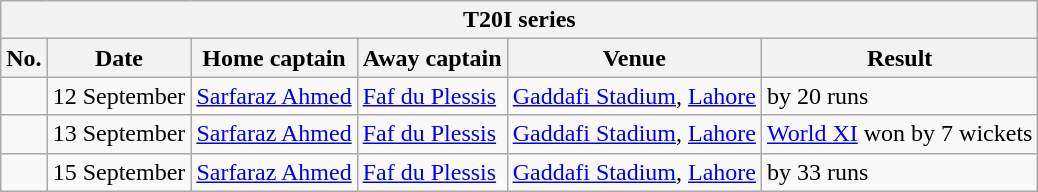<table class="wikitable">
<tr>
<th colspan="6">T20I series</th>
</tr>
<tr>
<th>No.</th>
<th>Date</th>
<th>Home captain</th>
<th>Away captain</th>
<th>Venue</th>
<th>Result</th>
</tr>
<tr>
<td></td>
<td>12 September</td>
<td><a href='#'>Sarfaraz Ahmed</a></td>
<td><a href='#'>Faf du Plessis</a></td>
<td><a href='#'>Gaddafi Stadium</a>, <a href='#'>Lahore</a></td>
<td> by 20 runs</td>
</tr>
<tr>
<td></td>
<td>13 September</td>
<td><a href='#'>Sarfaraz Ahmed</a></td>
<td><a href='#'>Faf du Plessis</a></td>
<td><a href='#'>Gaddafi Stadium</a>, <a href='#'>Lahore</a></td>
<td><a href='#'>World XI</a> won by 7 wickets</td>
</tr>
<tr>
<td></td>
<td>15 September</td>
<td><a href='#'>Sarfaraz Ahmed</a></td>
<td><a href='#'>Faf du Plessis</a></td>
<td><a href='#'>Gaddafi Stadium</a>, <a href='#'>Lahore</a></td>
<td> by 33 runs</td>
</tr>
</table>
